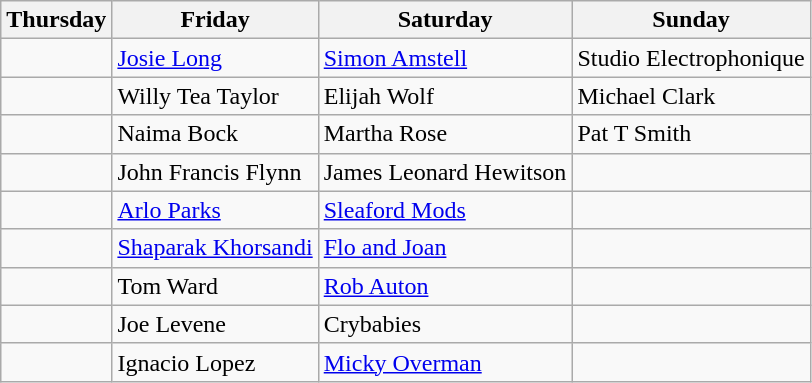<table class="wikitable">
<tr>
<th>Thursday</th>
<th>Friday</th>
<th>Saturday</th>
<th>Sunday</th>
</tr>
<tr>
<td></td>
<td><a href='#'>Josie Long</a></td>
<td><a href='#'>Simon Amstell</a></td>
<td>Studio Electrophonique</td>
</tr>
<tr>
<td></td>
<td>Willy Tea Taylor</td>
<td>Elijah Wolf</td>
<td>Michael Clark</td>
</tr>
<tr>
<td></td>
<td>Naima Bock</td>
<td>Martha Rose</td>
<td>Pat T Smith</td>
</tr>
<tr>
<td></td>
<td>John Francis Flynn</td>
<td>James Leonard Hewitson</td>
<td></td>
</tr>
<tr>
<td></td>
<td><a href='#'>Arlo Parks</a></td>
<td><a href='#'>Sleaford Mods</a></td>
<td></td>
</tr>
<tr>
<td></td>
<td><a href='#'>Shaparak Khorsandi</a></td>
<td><a href='#'>Flo and Joan</a></td>
<td></td>
</tr>
<tr>
<td></td>
<td>Tom Ward</td>
<td><a href='#'>Rob Auton</a></td>
<td></td>
</tr>
<tr>
<td></td>
<td>Joe Levene</td>
<td>Crybabies</td>
<td></td>
</tr>
<tr>
<td></td>
<td>Ignacio Lopez</td>
<td><a href='#'>Micky Overman</a></td>
<td></td>
</tr>
</table>
